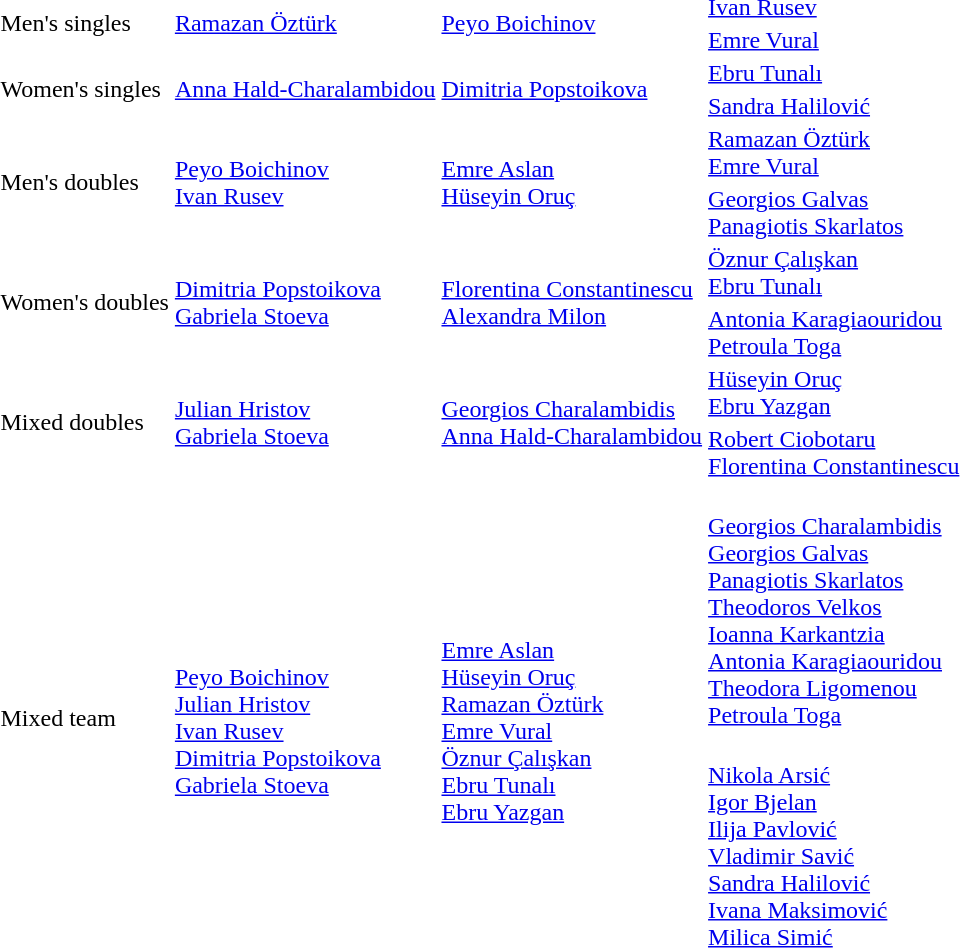<table>
<tr>
<td rowspan="2">Men's singles</td>
<td rowspan="2"> <a href='#'>Ramazan Öztürk</a></td>
<td rowspan="2"> <a href='#'>Peyo Boichinov</a></td>
<td> <a href='#'>Ivan Rusev</a></td>
</tr>
<tr>
<td> <a href='#'>Emre Vural</a></td>
</tr>
<tr>
<td rowspan="2">Women's singles</td>
<td rowspan="2"> <a href='#'>Anna Hald-Charalambidou</a></td>
<td rowspan="2"> <a href='#'>Dimitria Popstoikova</a></td>
<td> <a href='#'>Ebru Tunalı</a></td>
</tr>
<tr>
<td> <a href='#'>Sandra Halilović</a></td>
</tr>
<tr>
<td rowspan="2">Men's doubles</td>
<td rowspan="2"> <a href='#'>Peyo Boichinov</a><br> <a href='#'>Ivan Rusev</a></td>
<td rowspan="2"> <a href='#'>Emre Aslan</a><br> <a href='#'>Hüseyin Oruç</a></td>
<td> <a href='#'>Ramazan Öztürk</a><br> <a href='#'>Emre Vural</a></td>
</tr>
<tr>
<td> <a href='#'>Georgios Galvas</a><br> <a href='#'>Panagiotis Skarlatos</a></td>
</tr>
<tr>
<td rowspan="2">Women's doubles</td>
<td rowspan="2"> <a href='#'>Dimitria Popstoikova</a><br> <a href='#'>Gabriela Stoeva</a></td>
<td rowspan="2"> <a href='#'>Florentina Constantinescu</a><br> <a href='#'>Alexandra Milon</a></td>
<td> <a href='#'>Öznur Çalışkan</a><br> <a href='#'>Ebru Tunalı</a></td>
</tr>
<tr>
<td> <a href='#'>Antonia Karagiaouridou</a><br> <a href='#'>Petroula Toga</a></td>
</tr>
<tr>
<td rowspan="2">Mixed doubles</td>
<td rowspan="2"> <a href='#'>Julian Hristov</a><br> <a href='#'>Gabriela Stoeva</a></td>
<td rowspan="2"> <a href='#'>Georgios Charalambidis</a><br> <a href='#'>Anna Hald-Charalambidou</a></td>
<td> <a href='#'>Hüseyin Oruç</a><br> <a href='#'>Ebru Yazgan</a></td>
</tr>
<tr>
<td> <a href='#'>Robert Ciobotaru</a><br> <a href='#'>Florentina Constantinescu</a></td>
</tr>
<tr>
<td rowspan="2">Mixed team</td>
<td rowspan="2"><br><a href='#'>Peyo Boichinov</a><br><a href='#'>Julian Hristov</a><br><a href='#'>Ivan Rusev</a><br><a href='#'>Dimitria Popstoikova</a><br><a href='#'>Gabriela Stoeva</a></td>
<td rowspan="2"><br><a href='#'>Emre Aslan</a><br><a href='#'>Hüseyin Oruç</a><br><a href='#'>Ramazan Öztürk</a><br><a href='#'>Emre Vural</a><br><a href='#'>Öznur Çalışkan</a><br><a href='#'>Ebru Tunalı</a><br><a href='#'>Ebru Yazgan</a></td>
<td><br><a href='#'>Georgios Charalambidis</a><br><a href='#'>Georgios Galvas</a><br><a href='#'>Panagiotis Skarlatos</a><br><a href='#'>Theodoros Velkos</a><br><a href='#'>Ioanna Karkantzia</a><br><a href='#'>Antonia Karagiaouridou</a><br><a href='#'>Theodora Ligomenou</a><br><a href='#'>Petroula Toga</a></td>
</tr>
<tr>
<td><br><a href='#'>Nikola Arsić</a><br><a href='#'>Igor Bjelan</a><br><a href='#'>Ilija Pavlović</a><br><a href='#'>Vladimir Savić</a><br><a href='#'>Sandra Halilović</a><br><a href='#'>Ivana Maksimović</a><br><a href='#'>Milica Simić</a></td>
</tr>
</table>
